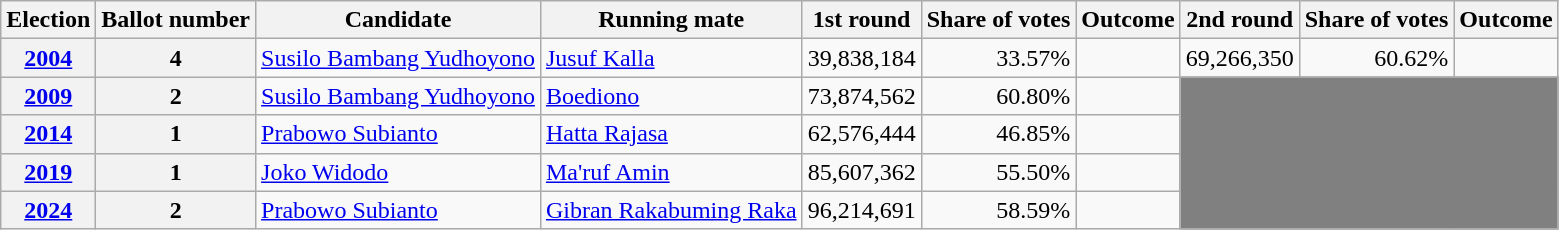<table class="wikitable">
<tr>
<th>Election</th>
<th>Ballot number</th>
<th>Candidate</th>
<th>Running mate</th>
<th>1st round<br></th>
<th>Share of votes</th>
<th>Outcome</th>
<th>2nd round<br></th>
<th>Share of votes</th>
<th>Outcome</th>
</tr>
<tr>
<th><a href='#'>2004</a></th>
<th>4</th>
<td><a href='#'>Susilo Bambang Yudhoyono</a></td>
<td><a href='#'>Jusuf Kalla</a></td>
<td align=right>39,838,184</td>
<td align=right>33.57%</td>
<td></td>
<td align=right>69,266,350</td>
<td align=right>60.62%</td>
<td></td>
</tr>
<tr>
<th><a href='#'>2009</a></th>
<th>2</th>
<td><a href='#'>Susilo Bambang Yudhoyono</a></td>
<td><a href='#'>Boediono</a></td>
<td align=right>73,874,562</td>
<td align=right>60.80%</td>
<td></td>
<td colspan="3" rowspan="4" bgcolor="grey"></td>
</tr>
<tr>
<th><a href='#'>2014</a></th>
<th>1</th>
<td><a href='#'>Prabowo Subianto</a></td>
<td><a href='#'>Hatta Rajasa</a></td>
<td align=right>62,576,444</td>
<td align=right>46.85%</td>
<td></td>
</tr>
<tr>
<th><a href='#'>2019</a></th>
<th>1</th>
<td><a href='#'>Joko Widodo</a></td>
<td><a href='#'>Ma'ruf Amin</a></td>
<td align=right>85,607,362</td>
<td align=right>55.50%</td>
<td></td>
</tr>
<tr>
<th><a href='#'>2024</a></th>
<th>2</th>
<td><a href='#'>Prabowo Subianto</a></td>
<td><a href='#'>Gibran Rakabuming Raka</a></td>
<td align=right>96,214,691</td>
<td align=right>58.59%</td>
<td></td>
</tr>
</table>
